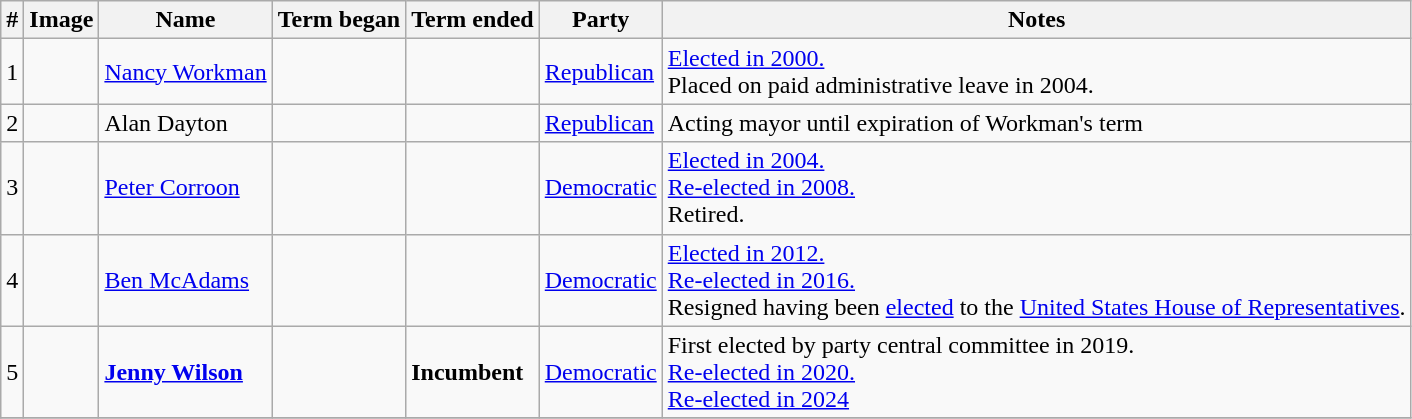<table class="wikitable">
<tr>
<th>#</th>
<th>Image</th>
<th>Name</th>
<th>Term began</th>
<th>Term ended</th>
<th>Party</th>
<th>Notes</th>
</tr>
<tr>
<td>1</td>
<td></td>
<td><a href='#'>Nancy Workman</a></td>
<td></td>
<td></td>
<td><a href='#'>Republican</a></td>
<td><a href='#'>Elected in 2000.</a><br>Placed on paid administrative leave in 2004.</td>
</tr>
<tr>
<td>2</td>
<td></td>
<td>Alan Dayton</td>
<td></td>
<td></td>
<td><a href='#'>Republican</a></td>
<td>Acting mayor until expiration of Workman's term</td>
</tr>
<tr>
<td>3</td>
<td></td>
<td><a href='#'>Peter Corroon</a></td>
<td></td>
<td></td>
<td><a href='#'>Democratic</a></td>
<td><a href='#'>Elected in 2004.</a><br><a href='#'>Re-elected in 2008.</a><br>Retired.</td>
</tr>
<tr>
<td>4</td>
<td></td>
<td><a href='#'>Ben McAdams</a></td>
<td></td>
<td></td>
<td><a href='#'>Democratic</a></td>
<td><a href='#'>Elected in 2012.</a><br><a href='#'>Re-elected in 2016.</a><br>Resigned having been <a href='#'>elected</a> to the <a href='#'>United States House of Representatives</a>.</td>
</tr>
<tr>
<td>5</td>
<td></td>
<td><strong><a href='#'>Jenny Wilson</a></strong></td>
<td><strong></strong></td>
<td><strong>Incumbent</strong></td>
<td><a href='#'>Democratic</a></td>
<td>First elected by party central committee in 2019.<br><a href='#'>Re-elected in 2020.</a><br><a href='#'>Re-elected in 2024</a></td>
</tr>
<tr>
</tr>
</table>
